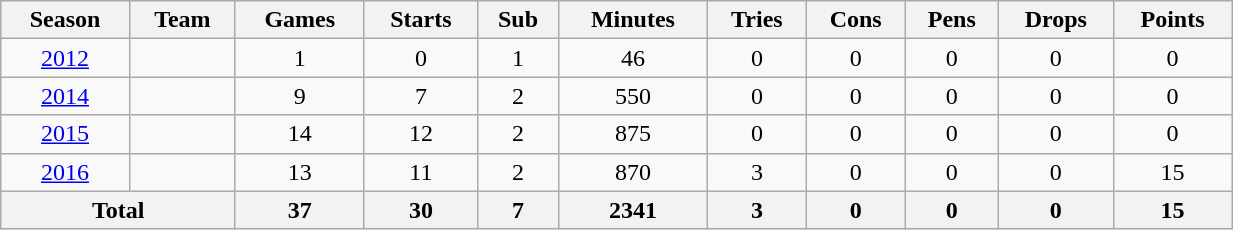<table class="wikitable" style="text-align:center; width:65%;">
<tr>
<th>Season</th>
<th>Team</th>
<th>Games</th>
<th>Starts</th>
<th>Sub</th>
<th>Minutes</th>
<th>Tries</th>
<th>Cons</th>
<th>Pens</th>
<th>Drops</th>
<th>Points</th>
</tr>
<tr>
<td><a href='#'>2012</a></td>
<td></td>
<td>1</td>
<td>0</td>
<td>1</td>
<td>46</td>
<td>0</td>
<td>0</td>
<td>0</td>
<td>0</td>
<td>0</td>
</tr>
<tr>
<td><a href='#'>2014</a></td>
<td></td>
<td>9</td>
<td>7</td>
<td>2</td>
<td>550</td>
<td>0</td>
<td>0</td>
<td>0</td>
<td>0</td>
<td>0</td>
</tr>
<tr>
<td><a href='#'>2015</a></td>
<td></td>
<td>14</td>
<td>12</td>
<td>2</td>
<td>875</td>
<td>0</td>
<td>0</td>
<td>0</td>
<td>0</td>
<td>0</td>
</tr>
<tr>
<td><a href='#'>2016</a></td>
<td></td>
<td>13</td>
<td>11</td>
<td>2</td>
<td>870</td>
<td>3</td>
<td>0</td>
<td>0</td>
<td>0</td>
<td>15</td>
</tr>
<tr>
<th colspan="2">Total</th>
<th>37</th>
<th>30</th>
<th>7</th>
<th>2341</th>
<th>3</th>
<th>0</th>
<th>0</th>
<th>0</th>
<th>15</th>
</tr>
</table>
